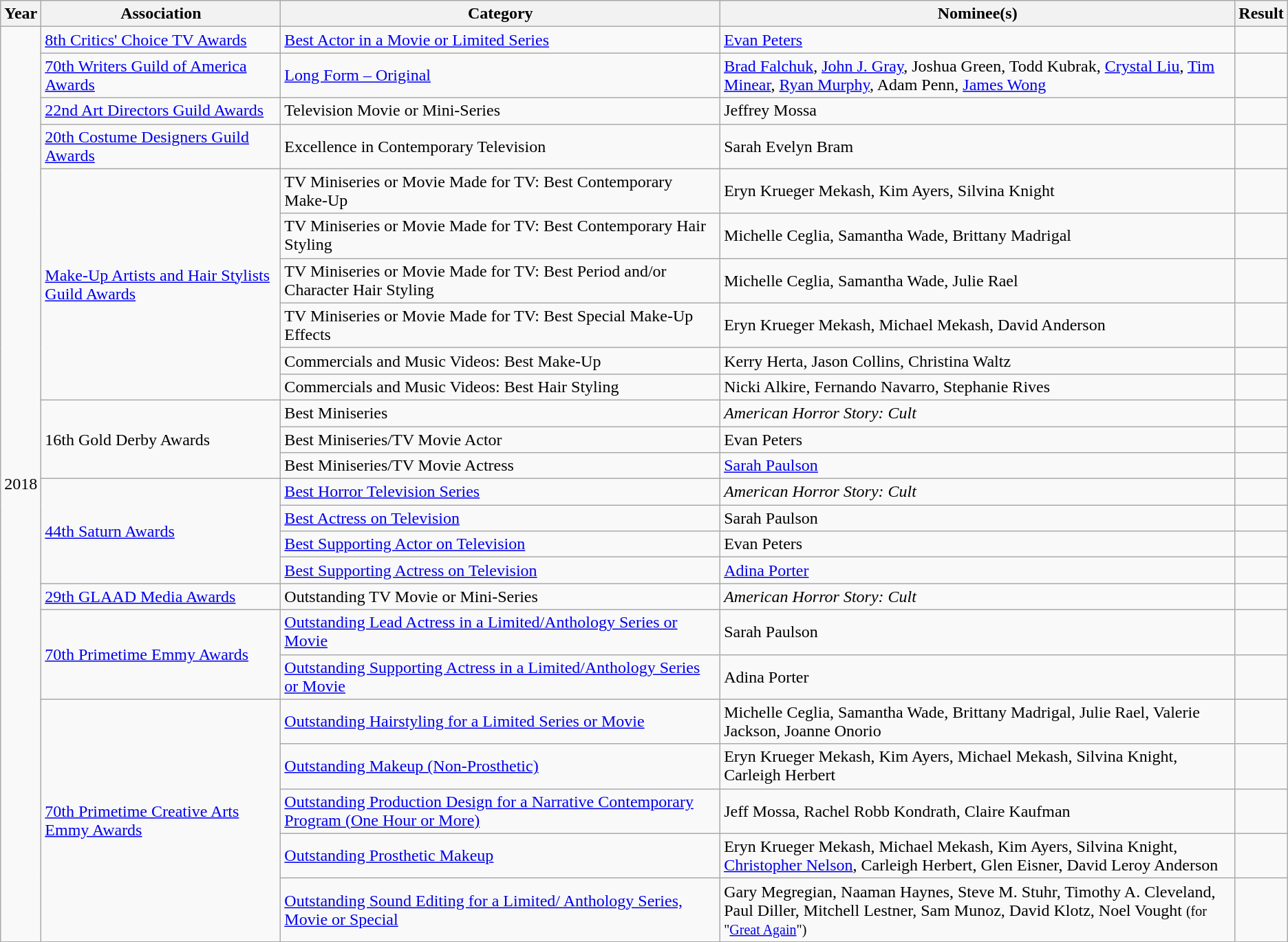<table class="wikitable sortable plainrowheaders">
<tr>
<th class=unsortable>Year</th>
<th>Association</th>
<th>Category</th>
<th width=40%>Nominee(s)</th>
<th>Result</th>
</tr>
<tr>
<td rowspan="25">2018</td>
<td scope="row"><a href='#'>8th Critics' Choice TV Awards</a></td>
<td><a href='#'>Best Actor in a Movie or Limited Series</a></td>
<td><a href='#'>Evan Peters</a></td>
<td></td>
</tr>
<tr>
<td scope="row"><a href='#'>70th Writers Guild of America Awards</a></td>
<td><a href='#'>Long Form – Original</a></td>
<td><a href='#'>Brad Falchuk</a>, <a href='#'>John J. Gray</a>, Joshua Green, Todd Kubrak, <a href='#'>Crystal Liu</a>, <a href='#'>Tim Minear</a>, <a href='#'>Ryan Murphy</a>, Adam Penn, <a href='#'>James Wong</a></td>
<td></td>
</tr>
<tr>
<td scope="row"><a href='#'>22nd Art Directors Guild Awards</a></td>
<td>Television Movie or Mini-Series</td>
<td>Jeffrey Mossa </td>
<td></td>
</tr>
<tr>
<td scope="row"><a href='#'>20th Costume Designers Guild Awards</a></td>
<td>Excellence in Contemporary Television</td>
<td>Sarah Evelyn Bram</td>
<td></td>
</tr>
<tr>
<td rowspan="6" scope="row"><a href='#'>Make-Up Artists and Hair Stylists Guild Awards</a></td>
<td>TV Miniseries or Movie Made for TV: Best Contemporary Make-Up</td>
<td>Eryn Krueger Mekash, Kim Ayers, Silvina Knight</td>
<td></td>
</tr>
<tr>
<td>TV Miniseries or Movie Made for TV: Best Contemporary Hair Styling</td>
<td>Michelle Ceglia, Samantha Wade, Brittany Madrigal</td>
<td></td>
</tr>
<tr>
<td>TV Miniseries or Movie Made for TV: Best Period and/or Character Hair Styling</td>
<td>Michelle Ceglia, Samantha Wade, Julie Rael</td>
<td></td>
</tr>
<tr>
<td>TV Miniseries or Movie Made for TV: Best Special Make-Up Effects</td>
<td>Eryn Krueger Mekash, Michael Mekash, David Anderson</td>
<td></td>
</tr>
<tr>
<td>Commercials and Music Videos: Best Make-Up</td>
<td>Kerry Herta, Jason Collins, Christina Waltz</td>
<td></td>
</tr>
<tr>
<td>Commercials and Music Videos: Best Hair Styling</td>
<td>Nicki Alkire, Fernando Navarro, Stephanie Rives</td>
<td></td>
</tr>
<tr>
<td scope="row" rowspan="3">16th Gold Derby Awards</td>
<td>Best Miniseries</td>
<td><em>American Horror Story: Cult</em></td>
<td></td>
</tr>
<tr>
<td>Best Miniseries/TV Movie Actor</td>
<td>Evan Peters</td>
<td></td>
</tr>
<tr>
<td>Best Miniseries/TV Movie Actress</td>
<td><a href='#'>Sarah Paulson</a></td>
<td></td>
</tr>
<tr>
<td rowspan="4" scope="row"><a href='#'>44th Saturn Awards</a></td>
<td><a href='#'>Best Horror Television Series</a></td>
<td><em>American Horror Story: Cult</em></td>
<td></td>
</tr>
<tr>
<td><a href='#'>Best Actress on Television</a></td>
<td>Sarah Paulson</td>
<td></td>
</tr>
<tr>
<td><a href='#'>Best Supporting Actor on Television</a></td>
<td>Evan Peters</td>
<td></td>
</tr>
<tr>
<td><a href='#'>Best Supporting Actress on Television</a></td>
<td><a href='#'>Adina Porter</a></td>
<td></td>
</tr>
<tr>
<td scope="row"><a href='#'>29th GLAAD Media Awards</a></td>
<td>Outstanding TV Movie or Mini-Series</td>
<td><em>American Horror Story: Cult</em></td>
<td></td>
</tr>
<tr>
<td rowspan="2" scope="row"><a href='#'>70th Primetime Emmy Awards</a></td>
<td><a href='#'>Outstanding Lead Actress in a Limited/Anthology Series or Movie</a></td>
<td>Sarah Paulson</td>
<td></td>
</tr>
<tr>
<td><a href='#'>Outstanding Supporting Actress in a Limited/Anthology Series or Movie</a></td>
<td>Adina Porter</td>
<td></td>
</tr>
<tr>
<td rowspan="5" scope="row"><a href='#'>70th Primetime Creative Arts Emmy Awards</a></td>
<td><a href='#'>Outstanding Hairstyling for a Limited Series or Movie</a></td>
<td>Michelle Ceglia, Samantha Wade, Brittany Madrigal, Julie Rael, Valerie Jackson, Joanne Onorio</td>
<td></td>
</tr>
<tr>
<td><a href='#'>Outstanding Makeup (Non-Prosthetic)</a></td>
<td>Eryn Krueger Mekash, Kim Ayers, Michael Mekash, Silvina Knight, Carleigh Herbert</td>
<td></td>
</tr>
<tr>
<td><a href='#'>Outstanding Production Design for a Narrative Contemporary Program (One Hour or More)</a></td>
<td>Jeff Mossa, Rachel Robb Kondrath, Claire Kaufman</td>
<td></td>
</tr>
<tr>
<td><a href='#'>Outstanding Prosthetic Makeup</a></td>
<td>Eryn Krueger Mekash, Michael Mekash, Kim Ayers, Silvina Knight, <a href='#'>Christopher Nelson</a>, Carleigh Herbert, Glen Eisner, David Leroy Anderson</td>
<td></td>
</tr>
<tr>
<td><a href='#'>Outstanding Sound Editing for a Limited/ Anthology Series, Movie or Special</a></td>
<td>Gary Megregian, Naaman Haynes, Steve M. Stuhr, Timothy A. Cleveland, Paul Diller, Mitchell Lestner, Sam Munoz, David Klotz, Noel Vought <small>(for "<a href='#'>Great Again</a>")</small></td>
<td></td>
</tr>
</table>
